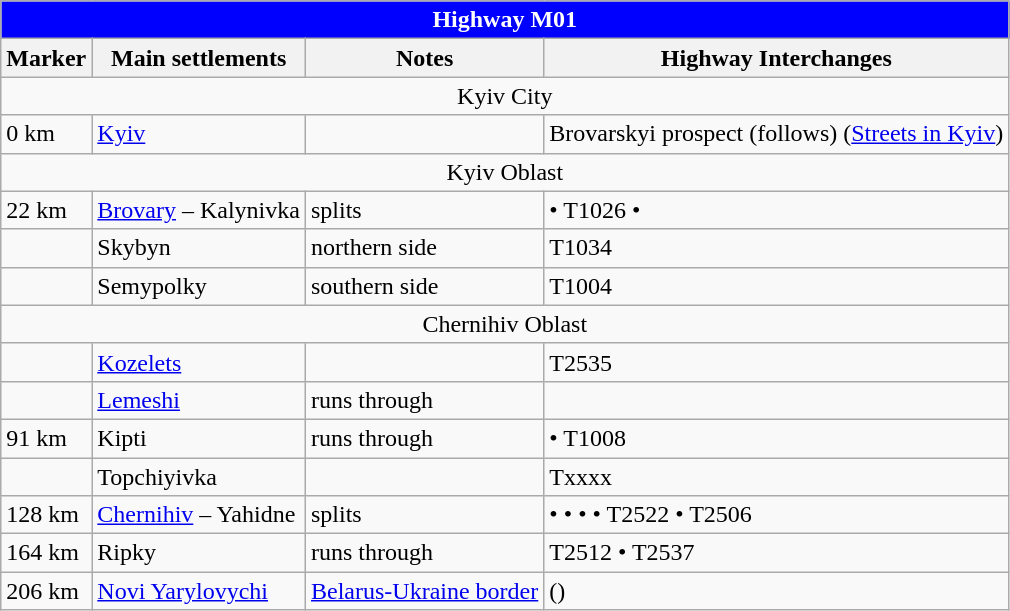<table class="wikitable" style="margin-left:0.5em;">
<tr>
<td colspan="4" style="color:#fff;background-color:#0000FF; text-align: center;"><strong>Highway M01</strong></td>
</tr>
<tr>
<th>Marker</th>
<th>Main settlements</th>
<th>Notes</th>
<th>Highway Interchanges</th>
</tr>
<tr>
<td align=center colspan=4>Kyiv City</td>
</tr>
<tr>
<td>0 km</td>
<td><a href='#'>Kyiv</a></td>
<td></td>
<td>Brovarskyi prospect (follows) (<a href='#'>Streets in Kyiv</a>)</td>
</tr>
<tr>
<td align=center colspan=4>Kyiv Oblast</td>
</tr>
<tr>
<td>22 km</td>
<td><a href='#'>Brovary</a> – Kalynivka</td>
<td>splits</td>
<td> • T1026 • </td>
</tr>
<tr>
<td></td>
<td>Skybyn</td>
<td>northern side</td>
<td>T1034</td>
</tr>
<tr>
<td></td>
<td>Semypolky</td>
<td>southern side</td>
<td>T1004</td>
</tr>
<tr>
<td align=center colspan=4>Chernihiv Oblast</td>
</tr>
<tr>
<td></td>
<td><a href='#'>Kozelets</a></td>
<td></td>
<td>T2535</td>
</tr>
<tr>
<td></td>
<td><a href='#'>Lemeshi</a></td>
<td>runs through</td>
<td></td>
</tr>
<tr>
<td>91 km</td>
<td>Kipti</td>
<td>runs through</td>
<td><strong></strong> • T1008</td>
</tr>
<tr>
<td></td>
<td>Topchiyivka</td>
<td></td>
<td>Txxxx</td>
</tr>
<tr>
<td>128 km</td>
<td><a href='#'>Chernihiv</a> – Yahidne</td>
<td>splits</td>
<td> •  •  •  • T2522 • T2506</td>
</tr>
<tr>
<td>164 km</td>
<td>Ripky</td>
<td>runs through</td>
<td>T2512 • T2537</td>
</tr>
<tr>
<td>206 km</td>
<td><a href='#'>Novi Yarylovychi</a></td>
<td><a href='#'>Belarus-Ukraine border</a></td>
<td>()</td>
</tr>
</table>
